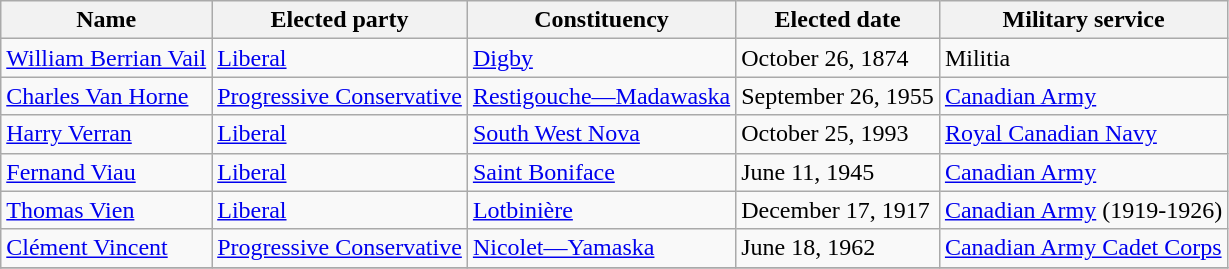<table class="wikitable sortable">
<tr>
<th>Name</th>
<th>Elected party</th>
<th>Constituency</th>
<th>Elected date</th>
<th>Military service</th>
</tr>
<tr>
<td><a href='#'>William Berrian Vail</a></td>
<td><a href='#'>Liberal</a></td>
<td><a href='#'>Digby</a></td>
<td>October 26, 1874</td>
<td>Militia</td>
</tr>
<tr>
<td><a href='#'>Charles Van Horne</a></td>
<td><a href='#'>Progressive Conservative</a></td>
<td><a href='#'>Restigouche—Madawaska</a></td>
<td>September 26, 1955</td>
<td><a href='#'>Canadian Army</a></td>
</tr>
<tr>
<td><a href='#'>Harry Verran</a></td>
<td><a href='#'>Liberal</a></td>
<td><a href='#'>South West Nova</a></td>
<td>October 25, 1993</td>
<td><a href='#'>Royal Canadian Navy</a></td>
</tr>
<tr>
<td><a href='#'>Fernand Viau</a></td>
<td><a href='#'>Liberal</a></td>
<td><a href='#'>Saint Boniface</a></td>
<td>June 11, 1945</td>
<td><a href='#'>Canadian Army</a></td>
</tr>
<tr>
<td><a href='#'>Thomas Vien</a></td>
<td><a href='#'>Liberal</a></td>
<td><a href='#'>Lotbinière</a></td>
<td>December 17, 1917</td>
<td><a href='#'>Canadian Army</a> (1919-1926)</td>
</tr>
<tr>
<td><a href='#'>Clément Vincent</a></td>
<td><a href='#'>Progressive Conservative</a></td>
<td><a href='#'>Nicolet—Yamaska</a></td>
<td>June 18, 1962</td>
<td><a href='#'>Canadian Army Cadet Corps</a></td>
</tr>
<tr>
</tr>
</table>
